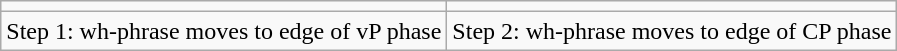<table class="wikitable">
<tr>
<td></td>
<td></td>
</tr>
<tr>
<td>Step 1: wh-phrase moves to edge of vP phase</td>
<td>Step 2: wh-phrase moves to edge of CP phase</td>
</tr>
</table>
